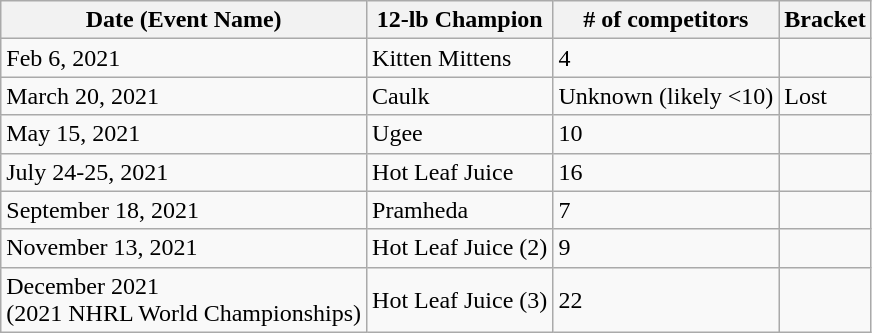<table class="wikitable mw-collapsible mw-collapsed">
<tr>
<th>Date (Event Name)</th>
<th>12-lb Champion</th>
<th># of competitors</th>
<th>Bracket</th>
</tr>
<tr>
<td>Feb 6, 2021</td>
<td>Kitten Mittens</td>
<td>4</td>
<td></td>
</tr>
<tr>
<td>March 20, 2021</td>
<td>Caulk</td>
<td>Unknown (likely <10)</td>
<td>Lost</td>
</tr>
<tr>
<td>May 15, 2021</td>
<td>Ugee</td>
<td>10</td>
<td></td>
</tr>
<tr>
<td>July 24-25, 2021</td>
<td>Hot Leaf Juice</td>
<td>16</td>
<td></td>
</tr>
<tr>
<td>September 18, 2021</td>
<td>Pramheda</td>
<td>7</td>
<td></td>
</tr>
<tr>
<td>November 13, 2021</td>
<td>Hot Leaf Juice (2)</td>
<td>9</td>
<td></td>
</tr>
<tr>
<td>December 2021<br>(2021 NHRL World Championships)</td>
<td>Hot Leaf Juice (3)</td>
<td>22</td>
<td></td>
</tr>
</table>
